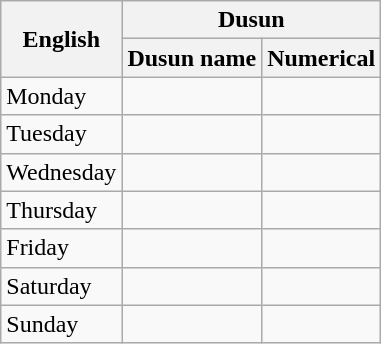<table class="wikitable">
<tr>
<th rowspan="2">English</th>
<th colspan="2">Dusun</th>
</tr>
<tr>
<th>Dusun name</th>
<th>Numerical</th>
</tr>
<tr>
<td>Monday</td>
<td></td>
<td></td>
</tr>
<tr>
<td>Tuesday</td>
<td></td>
<td></td>
</tr>
<tr>
<td>Wednesday</td>
<td></td>
<td></td>
</tr>
<tr>
<td>Thursday</td>
<td></td>
<td></td>
</tr>
<tr>
<td>Friday</td>
<td></td>
<td></td>
</tr>
<tr>
<td>Saturday</td>
<td></td>
<td></td>
</tr>
<tr>
<td>Sunday</td>
<td></td>
<td></td>
</tr>
</table>
